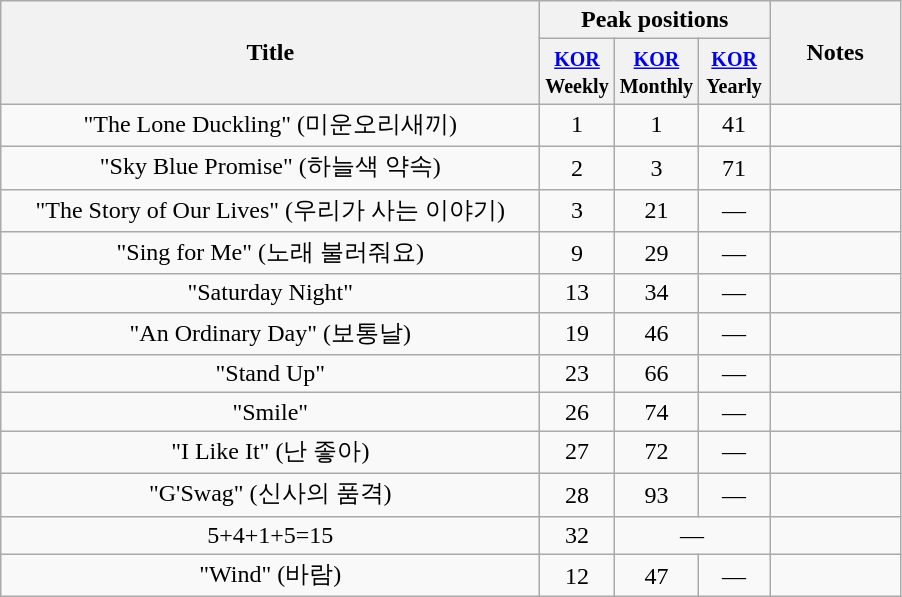<table class="wikitable" style="text-align:center">
<tr>
<th rowspan="2" style="width:22em">Title</th>
<th colspan="3">Peak positions</th>
<th rowspan="2" style="width:5em;">Notes</th>
</tr>
<tr>
<th style="width:2.5em;"><small><a href='#'>KOR</a><br>Weekly</small></th>
<th style="width:2.5em;"><small><a href='#'>KOR</a><br>Monthly</small></th>
<th style="width:2.5em;"><small><a href='#'>KOR</a><br>Yearly</small></th>
</tr>
<tr>
<td>"The Lone Duckling" (미운오리새끼)</td>
<td>1</td>
<td>1</td>
<td>41</td>
<td></td>
</tr>
<tr>
<td>"Sky Blue Promise" (하늘색 약속)</td>
<td>2</td>
<td>3</td>
<td>71</td>
<td></td>
</tr>
<tr>
<td>"The Story of Our Lives" (우리가 사는 이야기)</td>
<td>3</td>
<td>21</td>
<td align="center">—</td>
<td></td>
</tr>
<tr>
<td>"Sing for Me" (노래 불러줘요)</td>
<td>9</td>
<td>29</td>
<td align="center">—</td>
<td></td>
</tr>
<tr>
<td>"Saturday Night"</td>
<td>13</td>
<td>34</td>
<td align="center">—</td>
<td></td>
</tr>
<tr>
<td>"An Ordinary Day" (보통날)</td>
<td>19</td>
<td>46</td>
<td align="center">—</td>
<td></td>
</tr>
<tr>
<td>"Stand Up"</td>
<td>23</td>
<td>66</td>
<td align="center">—</td>
<td></td>
</tr>
<tr>
<td>"Smile"</td>
<td>26</td>
<td>74</td>
<td align="center">—</td>
<td></td>
</tr>
<tr>
<td>"I Like It" (난 좋아)</td>
<td>27</td>
<td>72</td>
<td align="center">—</td>
<td></td>
</tr>
<tr>
<td>"G'Swag" (신사의 품격)</td>
<td>28</td>
<td>93</td>
<td align="center">—</td>
<td></td>
</tr>
<tr>
<td>5+4+1+5=15</td>
<td>32</td>
<td colspan="2" align="center">—</td>
<td></td>
</tr>
<tr>
<td>"Wind" (바람)</td>
<td>12</td>
<td>47</td>
<td align="center">—</td>
<td></td>
</tr>
</table>
